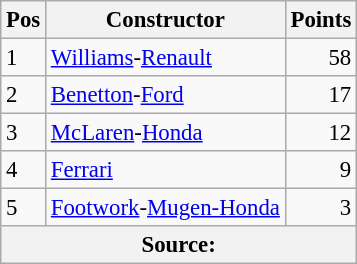<table class="wikitable" style="font-size: 95%;">
<tr>
<th>Pos</th>
<th>Constructor</th>
<th>Points</th>
</tr>
<tr>
<td>1</td>
<td> <a href='#'>Williams</a>-<a href='#'>Renault</a></td>
<td align="right">58</td>
</tr>
<tr>
<td>2</td>
<td> <a href='#'>Benetton</a>-<a href='#'>Ford</a></td>
<td align="right">17</td>
</tr>
<tr>
<td>3</td>
<td> <a href='#'>McLaren</a>-<a href='#'>Honda</a></td>
<td align="right">12</td>
</tr>
<tr>
<td>4</td>
<td> <a href='#'>Ferrari</a></td>
<td align="right">9</td>
</tr>
<tr>
<td>5</td>
<td> <a href='#'>Footwork</a>-<a href='#'>Mugen-Honda</a></td>
<td align="right">3</td>
</tr>
<tr>
<th colspan=4>Source: </th>
</tr>
</table>
